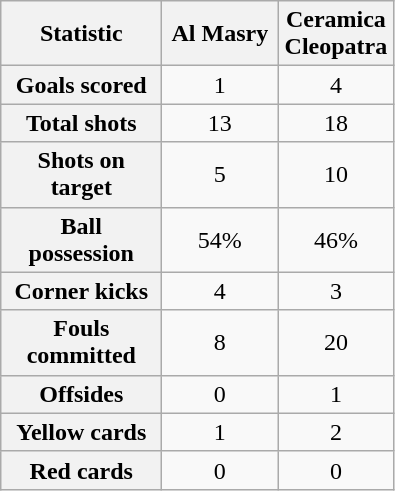<table class="wikitable plainrowheaders" style="text-align:center">
<tr>
<th scope="col" style="width:100px">Statistic</th>
<th scope="col" style="width:70px">Al Masry</th>
<th scope="col" style="width:70px">Ceramica Cleopatra</th>
</tr>
<tr>
<th scope=row>Goals scored</th>
<td>1</td>
<td>4</td>
</tr>
<tr>
<th scope=row>Total shots</th>
<td>13</td>
<td>18</td>
</tr>
<tr>
<th scope=row>Shots on target</th>
<td>5</td>
<td>10</td>
</tr>
<tr>
<th scope=row>Ball possession</th>
<td>54%</td>
<td>46%</td>
</tr>
<tr>
<th scope=row>Corner kicks</th>
<td>4</td>
<td>3</td>
</tr>
<tr>
<th scope=row>Fouls committed</th>
<td>8</td>
<td>20</td>
</tr>
<tr>
<th scope=row>Offsides</th>
<td>0</td>
<td>1</td>
</tr>
<tr>
<th scope=row>Yellow cards</th>
<td>1</td>
<td>2</td>
</tr>
<tr>
<th scope=row>Red cards</th>
<td>0</td>
<td>0</td>
</tr>
</table>
